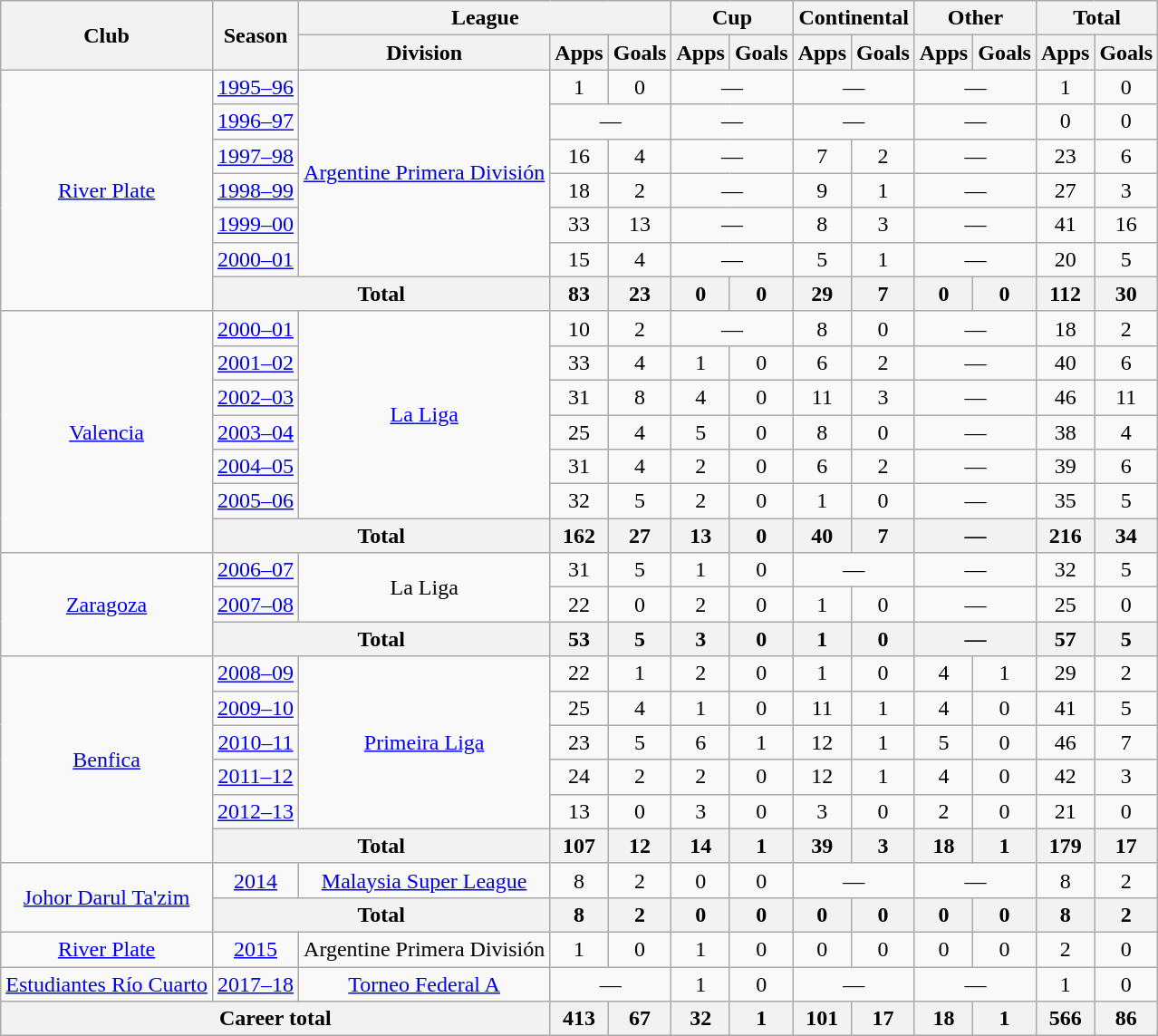<table class="wikitable" style="text-align: center">
<tr>
<th rowspan="2">Club</th>
<th rowspan="2">Season</th>
<th colspan="3">League</th>
<th colspan="2">Cup</th>
<th colspan="2">Continental</th>
<th colspan="2">Other</th>
<th colspan="2">Total</th>
</tr>
<tr>
<th>Division</th>
<th>Apps</th>
<th>Goals</th>
<th>Apps</th>
<th>Goals</th>
<th>Apps</th>
<th>Goals</th>
<th>Apps</th>
<th>Goals</th>
<th>Apps</th>
<th>Goals</th>
</tr>
<tr>
<td rowspan="7"><a href='#'>River Plate</a></td>
<td><a href='#'>1995–96</a></td>
<td rowspan="6"><a href='#'>Argentine Primera División</a></td>
<td>1</td>
<td>0</td>
<td colspan="2">—</td>
<td colspan="2">—</td>
<td colspan="2">—</td>
<td>1</td>
<td>0</td>
</tr>
<tr>
<td><a href='#'>1996–97</a></td>
<td colspan="2">—</td>
<td colspan="2">—</td>
<td colspan="2">—</td>
<td colspan="2">—</td>
<td>0</td>
<td>0</td>
</tr>
<tr>
<td><a href='#'>1997–98</a></td>
<td>16</td>
<td>4</td>
<td colspan="2">—</td>
<td>7</td>
<td>2</td>
<td colspan="2">—</td>
<td>23</td>
<td>6</td>
</tr>
<tr>
<td><a href='#'>1998–99</a></td>
<td>18</td>
<td>2</td>
<td colspan="2">—</td>
<td>9</td>
<td>1</td>
<td colspan="2">—</td>
<td>27</td>
<td>3</td>
</tr>
<tr>
<td><a href='#'>1999–00</a></td>
<td>33</td>
<td>13</td>
<td colspan="2">—</td>
<td>8</td>
<td>3</td>
<td colspan="2">—</td>
<td>41</td>
<td>16</td>
</tr>
<tr>
<td><a href='#'>2000–01</a></td>
<td>15</td>
<td>4</td>
<td colspan="2">—</td>
<td>5</td>
<td>1</td>
<td colspan="2">—</td>
<td>20</td>
<td>5</td>
</tr>
<tr>
<th colspan="2">Total</th>
<th>83</th>
<th>23</th>
<th>0</th>
<th>0</th>
<th>29</th>
<th>7</th>
<th>0</th>
<th>0</th>
<th>112</th>
<th>30</th>
</tr>
<tr>
<td rowspan="7"><a href='#'>Valencia</a></td>
<td><a href='#'>2000–01</a></td>
<td rowspan="6"><a href='#'>La Liga</a></td>
<td>10</td>
<td>2</td>
<td colspan="2">—</td>
<td>8</td>
<td>0</td>
<td colspan="2">—</td>
<td>18</td>
<td>2</td>
</tr>
<tr>
<td><a href='#'>2001–02</a></td>
<td>33</td>
<td>4</td>
<td>1</td>
<td>0</td>
<td>6</td>
<td>2</td>
<td colspan="2">—</td>
<td>40</td>
<td>6</td>
</tr>
<tr>
<td><a href='#'>2002–03</a></td>
<td>31</td>
<td>8</td>
<td>4</td>
<td>0</td>
<td>11</td>
<td>3</td>
<td colspan="2">—</td>
<td>46</td>
<td>11</td>
</tr>
<tr>
<td><a href='#'>2003–04</a></td>
<td>25</td>
<td>4</td>
<td>5</td>
<td>0</td>
<td>8</td>
<td>0</td>
<td colspan="2">—</td>
<td>38</td>
<td>4</td>
</tr>
<tr>
<td><a href='#'>2004–05</a></td>
<td>31</td>
<td>4</td>
<td>2</td>
<td>0</td>
<td>6</td>
<td>2</td>
<td colspan="2">—</td>
<td>39</td>
<td>6</td>
</tr>
<tr>
<td><a href='#'>2005–06</a></td>
<td>32</td>
<td>5</td>
<td>2</td>
<td>0</td>
<td>1</td>
<td>0</td>
<td colspan="2">—</td>
<td>35</td>
<td>5</td>
</tr>
<tr>
<th colspan="2">Total</th>
<th>162</th>
<th>27</th>
<th>13</th>
<th>0</th>
<th>40</th>
<th>7</th>
<th colspan="2">—</th>
<th>216</th>
<th>34</th>
</tr>
<tr>
<td rowspan="3"><a href='#'>Zaragoza</a></td>
<td><a href='#'>2006–07</a></td>
<td rowspan="2">La Liga</td>
<td>31</td>
<td>5</td>
<td>1</td>
<td>0</td>
<td colspan="2">—</td>
<td colspan="2">—</td>
<td>32</td>
<td>5</td>
</tr>
<tr>
<td><a href='#'>2007–08</a></td>
<td>22</td>
<td>0</td>
<td>2</td>
<td>0</td>
<td>1</td>
<td>0</td>
<td colspan="2">—</td>
<td>25</td>
<td>0</td>
</tr>
<tr>
<th colspan="2">Total</th>
<th>53</th>
<th>5</th>
<th>3</th>
<th>0</th>
<th>1</th>
<th>0</th>
<th colspan="2">—</th>
<th>57</th>
<th>5</th>
</tr>
<tr>
<td rowspan="6"><a href='#'>Benfica</a></td>
<td><a href='#'>2008–09</a></td>
<td rowspan="5"><a href='#'>Primeira Liga</a></td>
<td>22</td>
<td>1</td>
<td>2</td>
<td>0</td>
<td>1</td>
<td>0</td>
<td>4</td>
<td>1</td>
<td>29</td>
<td>2</td>
</tr>
<tr>
<td><a href='#'>2009–10</a></td>
<td>25</td>
<td>4</td>
<td>1</td>
<td>0</td>
<td>11</td>
<td>1</td>
<td>4</td>
<td>0</td>
<td>41</td>
<td>5</td>
</tr>
<tr>
<td><a href='#'>2010–11</a></td>
<td>23</td>
<td>5</td>
<td>6</td>
<td>1</td>
<td>12</td>
<td>1</td>
<td>5</td>
<td>0</td>
<td>46</td>
<td>7</td>
</tr>
<tr>
<td><a href='#'>2011–12</a></td>
<td>24</td>
<td>2</td>
<td>2</td>
<td>0</td>
<td>12</td>
<td>1</td>
<td>4</td>
<td>0</td>
<td>42</td>
<td>3</td>
</tr>
<tr>
<td><a href='#'>2012–13</a></td>
<td>13</td>
<td>0</td>
<td>3</td>
<td>0</td>
<td>3</td>
<td>0</td>
<td>2</td>
<td>0</td>
<td>21</td>
<td>0</td>
</tr>
<tr>
<th colspan="2">Total</th>
<th>107</th>
<th>12</th>
<th>14</th>
<th>1</th>
<th>39</th>
<th>3</th>
<th>18</th>
<th>1</th>
<th>179</th>
<th>17</th>
</tr>
<tr>
<td rowspan="2"><a href='#'>Johor Darul Ta'zim</a></td>
<td><a href='#'>2014</a></td>
<td><a href='#'>Malaysia Super League</a></td>
<td>8</td>
<td>2</td>
<td>0</td>
<td>0</td>
<td colspan="2">—</td>
<td colspan="2">—</td>
<td>8</td>
<td>2</td>
</tr>
<tr>
<th colspan="2">Total</th>
<th>8</th>
<th>2</th>
<th>0</th>
<th>0</th>
<th>0</th>
<th>0</th>
<th>0</th>
<th>0</th>
<th>8</th>
<th>2</th>
</tr>
<tr>
<td><a href='#'>River Plate</a></td>
<td><a href='#'>2015</a></td>
<td>Argentine Primera División</td>
<td>1</td>
<td>0</td>
<td>1</td>
<td>0</td>
<td>0</td>
<td 0>0</td>
<td>0</td>
<td>0</td>
<td>2</td>
<td>0</td>
</tr>
<tr>
<td><a href='#'>Estudiantes Río Cuarto</a></td>
<td><a href='#'>2017–18</a></td>
<td><a href='#'>Torneo Federal A</a></td>
<td colspan="2">—</td>
<td>1</td>
<td>0</td>
<td colspan="2">—</td>
<td colspan="2">—</td>
<td>1</td>
<td>0</td>
</tr>
<tr>
<th colspan="3">Career total</th>
<th>413</th>
<th>67</th>
<th>32</th>
<th>1</th>
<th>101</th>
<th>17</th>
<th>18</th>
<th>1</th>
<th>566</th>
<th>86</th>
</tr>
</table>
